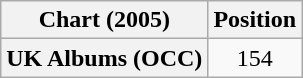<table class="wikitable sortable plainrowheaders" style="text-align:center;">
<tr>
<th scope="col">Chart (2005)</th>
<th scope="col">Position</th>
</tr>
<tr>
<th scope="row">UK Albums (OCC)</th>
<td style="text-align:center;">154</td>
</tr>
</table>
